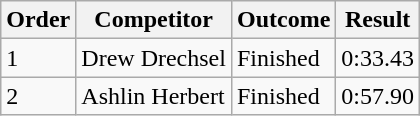<table class="wikitable sortable">
<tr>
<th>Order</th>
<th>Competitor</th>
<th>Outcome</th>
<th>Result</th>
</tr>
<tr>
<td>1</td>
<td>Drew Drechsel</td>
<td>Finished</td>
<td>0:33.43</td>
</tr>
<tr>
<td>2</td>
<td>Ashlin Herbert</td>
<td>Finished</td>
<td>0:57.90</td>
</tr>
</table>
